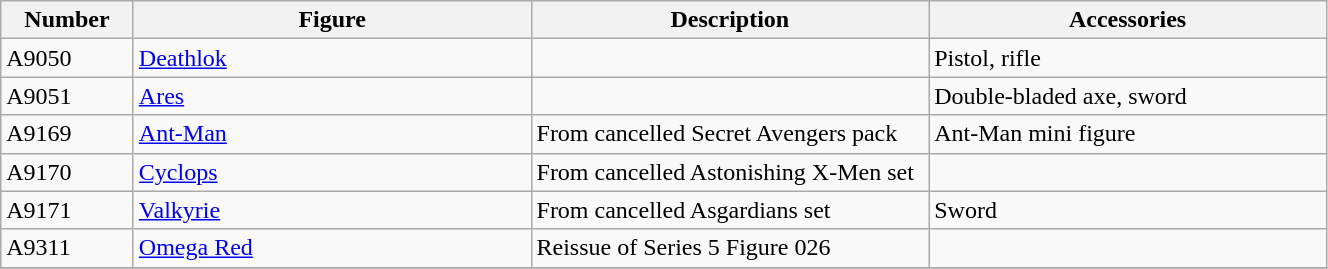<table class="wikitable" width="70%">
<tr>
<th width=10%>Number</th>
<th width=30%>Figure</th>
<th width=30%>Description</th>
<th width=30%>Accessories</th>
</tr>
<tr>
<td>A9050</td>
<td><a href='#'>Deathlok</a></td>
<td></td>
<td>Pistol, rifle</td>
</tr>
<tr>
<td>A9051</td>
<td><a href='#'>Ares</a></td>
<td></td>
<td>Double-bladed axe, sword</td>
</tr>
<tr>
<td>A9169</td>
<td><a href='#'>Ant-Man</a></td>
<td>From cancelled Secret Avengers pack</td>
<td>Ant-Man mini figure</td>
</tr>
<tr>
<td>A9170</td>
<td><a href='#'>Cyclops</a></td>
<td>From cancelled Astonishing X-Men set</td>
<td></td>
</tr>
<tr>
<td>A9171</td>
<td><a href='#'>Valkyrie</a></td>
<td>From cancelled Asgardians set</td>
<td>Sword</td>
</tr>
<tr>
<td>A9311</td>
<td><a href='#'>Omega Red</a></td>
<td>Reissue of Series 5 Figure 026</td>
<td></td>
</tr>
<tr>
</tr>
</table>
